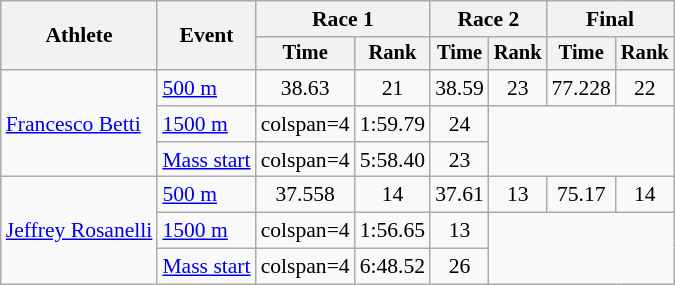<table class="wikitable" style="font-size:90%">
<tr>
<th rowspan=2>Athlete</th>
<th rowspan=2>Event</th>
<th colspan=2>Race 1</th>
<th colspan=2>Race 2</th>
<th colspan=2>Final</th>
</tr>
<tr style="font-size:95%">
<th>Time</th>
<th>Rank</th>
<th>Time</th>
<th>Rank</th>
<th>Time</th>
<th>Rank</th>
</tr>
<tr align=center>
<td align=left rowspan=3><a href='#'>Francesco Betti</a></td>
<td align=left><a href='#'>500 m</a></td>
<td>38.63</td>
<td>21</td>
<td>38.59</td>
<td>23</td>
<td>77.228</td>
<td>22</td>
</tr>
<tr align=center>
<td align=left><a href='#'>1500 m</a></td>
<td>colspan=4 </td>
<td>1:59.79</td>
<td>24</td>
</tr>
<tr align=center>
<td align=left><a href='#'>Mass start</a></td>
<td>colspan=4 </td>
<td>5:58.40</td>
<td>23</td>
</tr>
<tr align=center>
<td align=left rowspan=3><a href='#'>Jeffrey Rosanelli</a></td>
<td align=left><a href='#'>500 m</a></td>
<td>37.558</td>
<td>14</td>
<td>37.61</td>
<td>13</td>
<td>75.17</td>
<td>14</td>
</tr>
<tr align=center>
<td align=left><a href='#'>1500 m</a></td>
<td>colspan=4 </td>
<td>1:56.65</td>
<td>13</td>
</tr>
<tr align=center>
<td align=left><a href='#'>Mass start</a></td>
<td>colspan=4 </td>
<td>6:48.52</td>
<td>26</td>
</tr>
</table>
